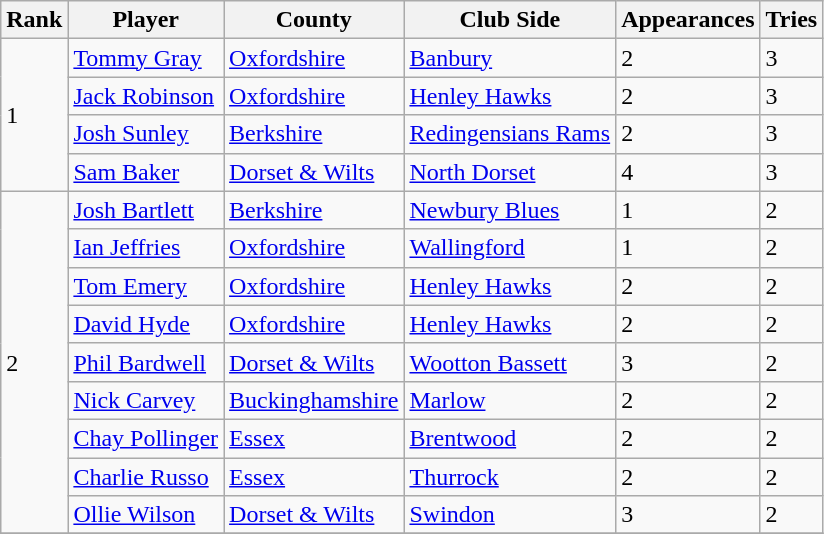<table class="wikitable">
<tr>
<th>Rank</th>
<th>Player</th>
<th>County</th>
<th>Club Side</th>
<th>Appearances</th>
<th>Tries</th>
</tr>
<tr>
<td rowspan=4>1</td>
<td> <a href='#'>Tommy Gray</a></td>
<td><a href='#'>Oxfordshire</a></td>
<td><a href='#'>Banbury</a></td>
<td>2</td>
<td>3</td>
</tr>
<tr>
<td> <a href='#'>Jack Robinson</a></td>
<td><a href='#'>Oxfordshire</a></td>
<td><a href='#'>Henley Hawks</a></td>
<td>2</td>
<td>3</td>
</tr>
<tr>
<td> <a href='#'>Josh Sunley</a></td>
<td><a href='#'>Berkshire</a></td>
<td><a href='#'>Redingensians Rams</a></td>
<td>2</td>
<td>3</td>
</tr>
<tr>
<td> <a href='#'>Sam Baker</a></td>
<td><a href='#'>Dorset & Wilts</a></td>
<td><a href='#'>North Dorset</a></td>
<td>4</td>
<td>3</td>
</tr>
<tr>
<td rowspan=9>2</td>
<td> <a href='#'>Josh Bartlett</a></td>
<td><a href='#'>Berkshire</a></td>
<td><a href='#'>Newbury Blues</a></td>
<td>1</td>
<td>2</td>
</tr>
<tr>
<td> <a href='#'>Ian Jeffries</a></td>
<td><a href='#'>Oxfordshire</a></td>
<td><a href='#'>Wallingford</a></td>
<td>1</td>
<td>2</td>
</tr>
<tr>
<td> <a href='#'>Tom Emery</a></td>
<td><a href='#'>Oxfordshire</a></td>
<td><a href='#'>Henley Hawks</a></td>
<td>2</td>
<td>2</td>
</tr>
<tr>
<td> <a href='#'>David Hyde</a></td>
<td><a href='#'>Oxfordshire</a></td>
<td><a href='#'>Henley Hawks</a></td>
<td>2</td>
<td>2</td>
</tr>
<tr>
<td> <a href='#'>Phil Bardwell</a></td>
<td><a href='#'>Dorset & Wilts</a></td>
<td><a href='#'>Wootton Bassett</a></td>
<td>3</td>
<td>2</td>
</tr>
<tr>
<td> <a href='#'>Nick Carvey</a></td>
<td><a href='#'>Buckinghamshire</a></td>
<td><a href='#'>Marlow</a></td>
<td>2</td>
<td>2</td>
</tr>
<tr>
<td> <a href='#'>Chay Pollinger</a></td>
<td><a href='#'>Essex</a></td>
<td><a href='#'>Brentwood</a></td>
<td>2</td>
<td>2</td>
</tr>
<tr>
<td> <a href='#'>Charlie Russo</a></td>
<td><a href='#'>Essex</a></td>
<td><a href='#'>Thurrock</a></td>
<td>2</td>
<td>2</td>
</tr>
<tr>
<td> <a href='#'>Ollie Wilson</a></td>
<td><a href='#'>Dorset & Wilts</a></td>
<td><a href='#'>Swindon</a></td>
<td>3</td>
<td>2</td>
</tr>
<tr>
</tr>
</table>
